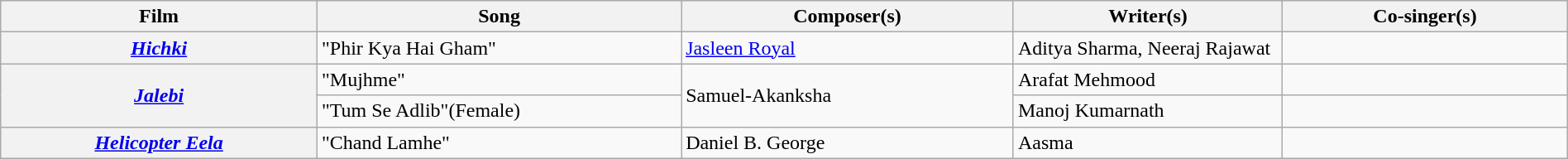<table class="wikitable plainrowheaders" width="100%" textcolor:#000;">
<tr>
<th scope="col" width=20%><strong>Film</strong></th>
<th scope="col" width=23%><strong>Song</strong></th>
<th scope="col" width=21%><strong>Composer(s)</strong></th>
<th scope="col" width=17%><strong>Writer(s)</strong></th>
<th scope="col" width=18%><strong>Co-singer(s)</strong></th>
</tr>
<tr>
<th><em><a href='#'>Hichki</a></em></th>
<td>"Phir Kya Hai Gham"</td>
<td><a href='#'>Jasleen Royal</a></td>
<td>Aditya Sharma, Neeraj Rajawat</td>
</tr>
<tr>
<th rowspan="2"><em><a href='#'>Jalebi</a></em></th>
<td>"Mujhme"</td>
<td rowspan="2">Samuel-Akanksha</td>
<td>Arafat Mehmood</td>
<td></td>
</tr>
<tr>
<td>"Tum Se Adlib"(Female)</td>
<td>Manoj Kumarnath</td>
<td></td>
</tr>
<tr>
<th><em><a href='#'>Helicopter Eela</a></em></th>
<td>"Chand Lamhe"</td>
<td>Daniel B. George</td>
<td>Aasma</td>
<td></td>
</tr>
</table>
